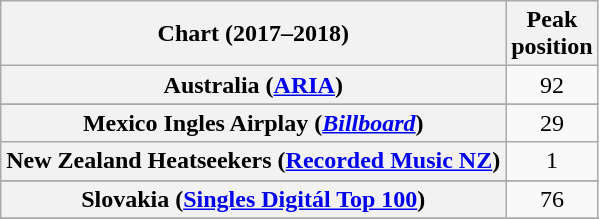<table class="wikitable sortable plainrowheaders" style="text-align:center">
<tr>
<th scope="col">Chart (2017–2018)</th>
<th scope="col">Peak<br>position</th>
</tr>
<tr>
<th scope="row">Australia (<a href='#'>ARIA</a>)</th>
<td>92</td>
</tr>
<tr>
</tr>
<tr>
</tr>
<tr>
<th scope="row">Mexico Ingles Airplay (<em><a href='#'>Billboard</a></em>)</th>
<td>29</td>
</tr>
<tr>
<th scope="row">New Zealand Heatseekers (<a href='#'>Recorded Music NZ</a>)</th>
<td>1</td>
</tr>
<tr>
</tr>
<tr>
<th scope="row">Slovakia (<a href='#'>Singles Digitál Top 100</a>)</th>
<td>76</td>
</tr>
<tr>
</tr>
<tr>
</tr>
</table>
